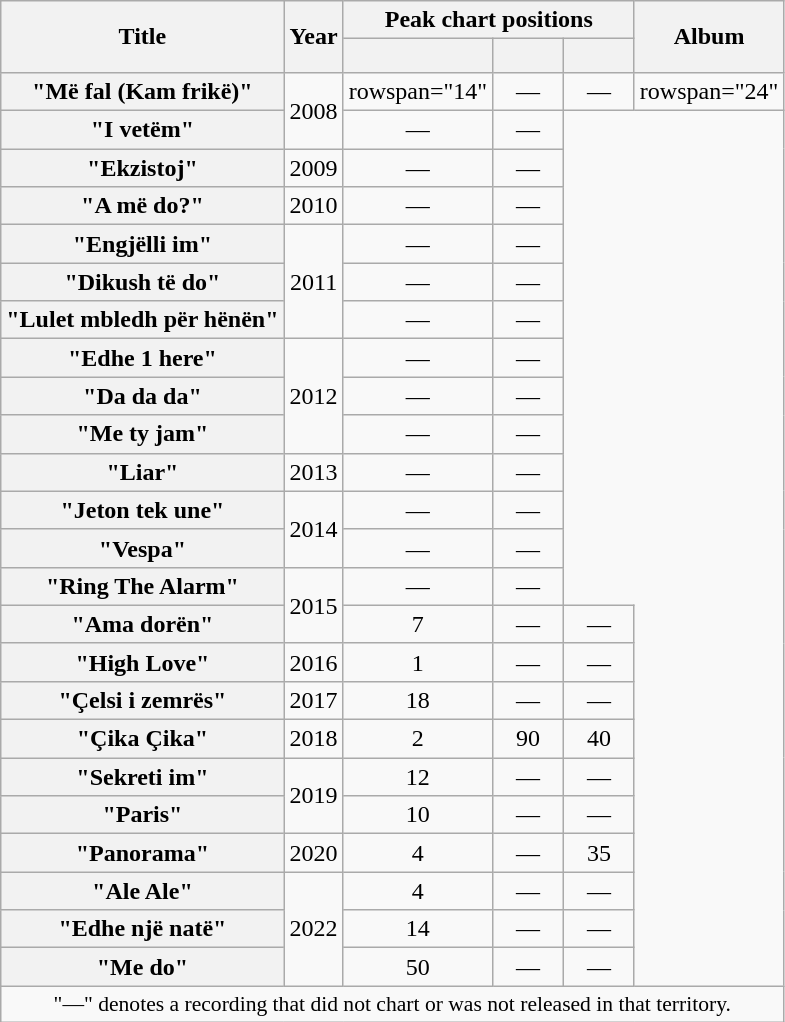<table class="wikitable plainrowheaders" style="text-align:center;">
<tr>
<th scope="col" rowspan="2">Title</th>
<th scope="col" rowspan="2">Year</th>
<th scope="col" colspan="3">Peak chart positions</th>
<th scope="col" rowspan="2">Album</th>
</tr>
<tr>
<th scope=col style="width:3em; font-size:85%;"><a href='#'></a><br></th>
<th scope="col" style="width:3em; font-size:85%;"><a href='#'></a><br></th>
<th scope=col style="width:3em; font-size:85%;"><a href='#'></a><br></th>
</tr>
<tr>
<th scope="row">"Më fal (Kam frikë)"</th>
<td rowspan="2">2008</td>
<td>rowspan="14" </td>
<td>—</td>
<td>—</td>
<td>rowspan="24" </td>
</tr>
<tr>
<th scope="row">"I vetëm"</th>
<td>—</td>
<td>—</td>
</tr>
<tr>
<th scope="row">"Ekzistoj"</th>
<td>2009</td>
<td>—</td>
<td>—</td>
</tr>
<tr>
<th scope="row">"A më do?"</th>
<td>2010</td>
<td>—</td>
<td>—</td>
</tr>
<tr>
<th scope="row">"Engjëlli im"</th>
<td rowspan="3">2011</td>
<td>—</td>
<td>—</td>
</tr>
<tr>
<th scope="row">"Dikush të do"</th>
<td>—</td>
<td>—</td>
</tr>
<tr>
<th scope="row">"Lulet mbledh për hënën"</th>
<td>—</td>
<td>—</td>
</tr>
<tr>
<th scope="row">"Edhe 1 here"</th>
<td rowspan="3">2012</td>
<td>—</td>
<td>—</td>
</tr>
<tr>
<th scope="row">"Da da da"</th>
<td>—</td>
<td>—</td>
</tr>
<tr>
<th scope="row">"Me ty jam"</th>
<td>—</td>
<td>—</td>
</tr>
<tr>
<th scope="row">"Liar"<br></th>
<td>2013</td>
<td>—</td>
<td>—</td>
</tr>
<tr>
<th scope="row">"Jeton tek une"</th>
<td rowspan="2">2014</td>
<td>—</td>
<td>—</td>
</tr>
<tr>
<th scope="row">"Vespa"<br></th>
<td>—</td>
<td>—</td>
</tr>
<tr>
<th scope="row">"Ring The Alarm"</th>
<td rowspan="2">2015</td>
<td>—</td>
<td>—</td>
</tr>
<tr>
<th scope="row">"Ama dorën"<br></th>
<td>7</td>
<td>—</td>
<td>—</td>
</tr>
<tr>
<th scope="row">"High Love"</th>
<td>2016</td>
<td>1</td>
<td>—</td>
<td>—</td>
</tr>
<tr>
<th scope="row">"Çelsi i zemrës"</th>
<td>2017</td>
<td>18</td>
<td>—</td>
<td>—</td>
</tr>
<tr>
<th scope="row">"Çika Çika"<br></th>
<td>2018</td>
<td>2</td>
<td>90</td>
<td>40</td>
</tr>
<tr>
<th scope="row">"Sekreti im"<br></th>
<td rowspan="2">2019</td>
<td>12</td>
<td>—</td>
<td>—</td>
</tr>
<tr>
<th scope="row">"Paris"</th>
<td>10</td>
<td>—</td>
<td>—</td>
</tr>
<tr>
<th scope="row">"Panorama"<br></th>
<td>2020</td>
<td>4</td>
<td>—</td>
<td>35</td>
</tr>
<tr>
<th scope="row">"Ale Ale"</th>
<td rowspan="3">2022</td>
<td>4</td>
<td>—</td>
<td>—</td>
</tr>
<tr>
<th scope="row">"Edhe një natë"<br></th>
<td>14</td>
<td>—</td>
<td>—</td>
</tr>
<tr>
<th scope="row">"Me do"<br></th>
<td>50</td>
<td>—</td>
<td>—</td>
</tr>
<tr>
<td colspan="11" style="font-size:90%">"—" denotes a recording that did not chart or was not released in that territory.</td>
</tr>
</table>
